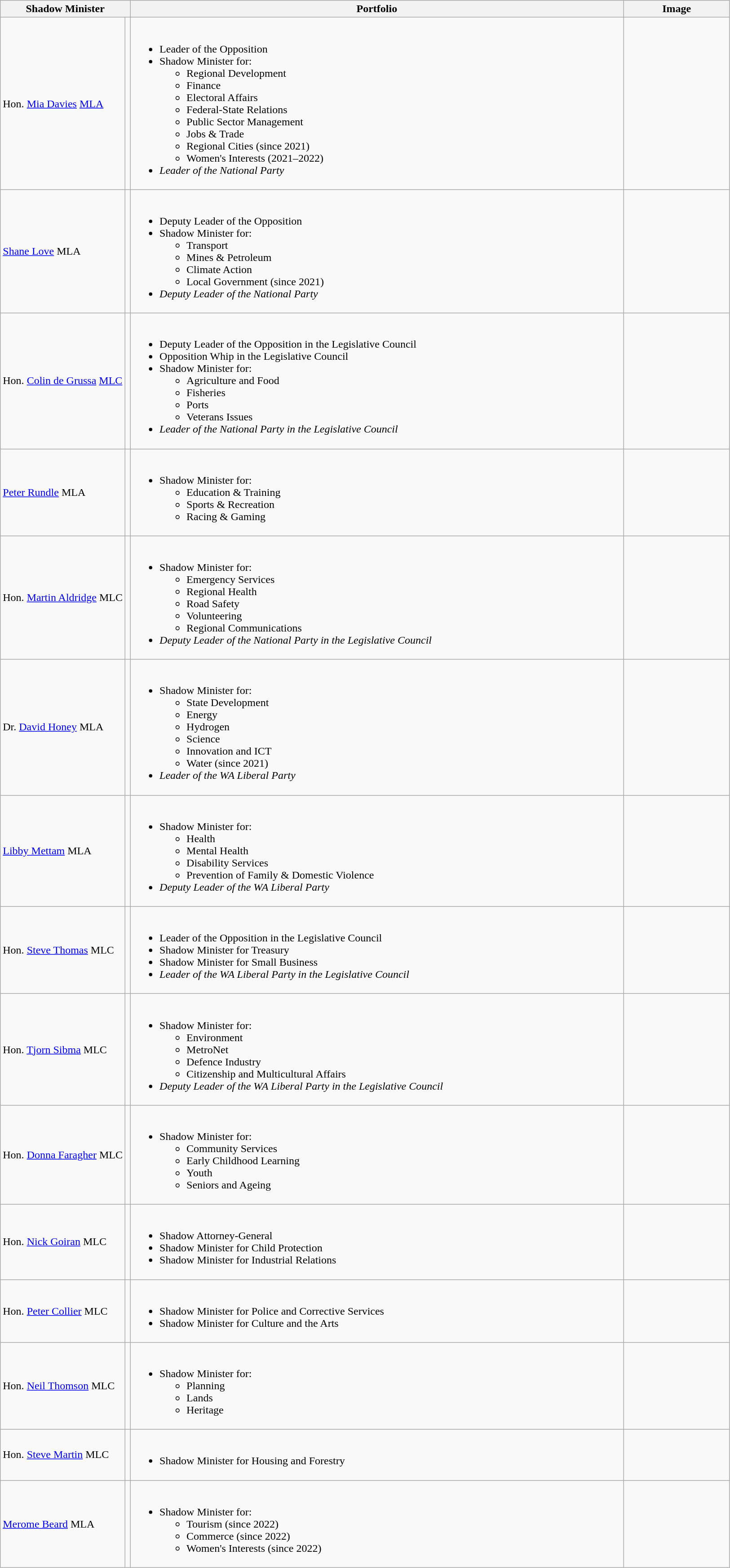<table class="wikitable">
<tr>
<th width=80 colspan="2">Shadow Minister</th>
<th width=725>Portfolio</th>
<th width=150>Image</th>
</tr>
<tr>
<td>Hon. <a href='#'>Mia Davies</a> <a href='#'>MLA</a></td>
<td></td>
<td><br><ul><li>Leader of the Opposition</li><li>Shadow Minister for:<ul><li>Regional Development</li><li>Finance</li><li>Electoral Affairs</li><li>Federal-State Relations</li><li>Public Sector Management</li><li>Jobs & Trade</li><li>Regional Cities (since 2021)</li><li>Women's Interests (2021–2022)</li></ul></li><li><em>Leader of the National Party</em></li></ul></td>
<td></td>
</tr>
<tr>
<td><a href='#'>Shane Love</a> MLA</td>
<td></td>
<td><br><ul><li>Deputy Leader of the Opposition</li><li>Shadow Minister for:<ul><li>Transport</li><li>Mines & Petroleum</li><li>Climate Action</li><li>Local Government (since 2021)</li></ul></li><li><em>Deputy Leader of the National Party</em></li></ul></td>
<td></td>
</tr>
<tr>
<td>Hon. <a href='#'>Colin de Grussa</a> <a href='#'>MLC</a></td>
<td></td>
<td><br><ul><li>Deputy Leader of the Opposition in the Legislative Council</li><li>Opposition Whip in the Legislative Council</li><li>Shadow Minister for:<ul><li>Agriculture and Food</li><li>Fisheries</li><li>Ports</li><li>Veterans Issues</li></ul></li><li><em>Leader of the National Party in the Legislative Council</em></li></ul></td>
<td></td>
</tr>
<tr>
<td><a href='#'>Peter Rundle</a> MLA</td>
<td></td>
<td><br><ul><li>Shadow Minister for:<ul><li>Education & Training</li><li>Sports & Recreation</li><li>Racing & Gaming</li></ul></li></ul></td>
<td></td>
</tr>
<tr>
<td>Hon. <a href='#'>Martin Aldridge</a> MLC</td>
<td></td>
<td><br><ul><li>Shadow Minister for:<ul><li>Emergency Services</li><li>Regional Health</li><li>Road Safety</li><li>Volunteering</li><li>Regional Communications</li></ul></li><li><em>Deputy Leader of the National Party in the Legislative Council</em></li></ul></td>
<td></td>
</tr>
<tr>
<td>Dr. <a href='#'>David Honey</a> MLA</td>
<td></td>
<td><br><ul><li>Shadow Minister for:<ul><li>State Development</li><li>Energy</li><li>Hydrogen</li><li>Science</li><li>Innovation and ICT</li><li>Water (since 2021)</li></ul></li><li><em>Leader of the WA Liberal Party</em></li></ul></td>
<td></td>
</tr>
<tr>
<td><a href='#'>Libby Mettam</a> MLA</td>
<td></td>
<td><br><ul><li>Shadow Minister for:<ul><li>Health</li><li>Mental Health</li><li>Disability Services</li><li>Prevention of Family & Domestic Violence</li></ul></li><li><em>Deputy Leader of the WA Liberal Party</em></li></ul></td>
<td></td>
</tr>
<tr>
<td>Hon. <a href='#'>Steve Thomas</a> MLC</td>
<td></td>
<td><br><ul><li>Leader of the Opposition in the Legislative Council</li><li>Shadow Minister for Treasury</li><li>Shadow Minister for Small Business</li><li><em>Leader of the WA Liberal Party in the Legislative Council</em></li></ul></td>
<td></td>
</tr>
<tr>
<td>Hon. <a href='#'>Tjorn Sibma</a> MLC</td>
<td></td>
<td><br><ul><li>Shadow Minister for:<ul><li>Environment</li><li>MetroNet</li><li>Defence Industry</li><li>Citizenship and Multicultural Affairs</li></ul></li><li><em>Deputy Leader of the WA Liberal Party in the Legislative Council</em></li></ul></td>
<td></td>
</tr>
<tr>
<td>Hon. <a href='#'>Donna Faragher</a> MLC</td>
<td></td>
<td><br><ul><li>Shadow Minister for:<ul><li>Community Services</li><li>Early Childhood Learning</li><li>Youth</li><li>Seniors and Ageing</li></ul></li></ul></td>
<td></td>
</tr>
<tr>
<td>Hon. <a href='#'>Nick Goiran</a> MLC</td>
<td></td>
<td><br><ul><li>Shadow Attorney-General</li><li>Shadow Minister for Child Protection</li><li>Shadow Minister for Industrial Relations</li></ul></td>
<td></td>
</tr>
<tr>
<td>Hon. <a href='#'>Peter Collier</a> MLC</td>
<td></td>
<td><br><ul><li>Shadow Minister for Police and Corrective Services</li><li>Shadow Minister for Culture and the Arts</li></ul></td>
<td></td>
</tr>
<tr>
<td>Hon. <a href='#'>Neil Thomson</a> MLC</td>
<td></td>
<td><br><ul><li>Shadow Minister for:<ul><li>Planning</li><li>Lands</li><li>Heritage</li></ul></li></ul></td>
<td></td>
</tr>
<tr>
<td>Hon. <a href='#'>Steve Martin</a> MLC</td>
<td></td>
<td><br><ul><li>Shadow Minister for Housing and Forestry</li></ul></td>
<td></td>
</tr>
<tr>
<td><a href='#'>Merome Beard</a> MLA</td>
<td></td>
<td><br><ul><li>Shadow Minister for:<ul><li>Tourism (since 2022)</li><li>Commerce (since 2022)</li><li>Women's Interests (since 2022)</li></ul></li></ul></td>
<td></td>
</tr>
</table>
